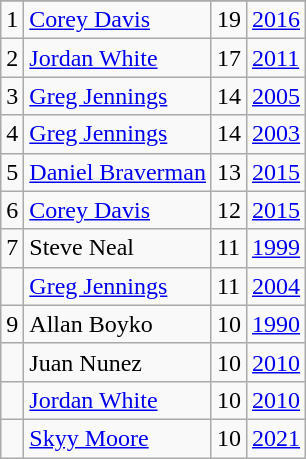<table class="wikitable">
<tr>
</tr>
<tr>
<td>1</td>
<td><a href='#'>Corey Davis</a></td>
<td>19</td>
<td><a href='#'>2016</a></td>
</tr>
<tr>
<td>2</td>
<td><a href='#'>Jordan White</a></td>
<td>17</td>
<td><a href='#'>2011</a></td>
</tr>
<tr>
<td>3</td>
<td><a href='#'>Greg Jennings</a></td>
<td>14</td>
<td><a href='#'>2005</a></td>
</tr>
<tr>
<td>4</td>
<td><a href='#'>Greg Jennings</a></td>
<td>14</td>
<td><a href='#'>2003</a></td>
</tr>
<tr>
<td>5</td>
<td><a href='#'>Daniel Braverman</a></td>
<td>13</td>
<td><a href='#'>2015</a></td>
</tr>
<tr>
<td>6</td>
<td><a href='#'>Corey Davis</a></td>
<td>12</td>
<td><a href='#'>2015</a></td>
</tr>
<tr>
<td>7</td>
<td>Steve Neal</td>
<td>11</td>
<td><a href='#'>1999</a></td>
</tr>
<tr>
<td></td>
<td><a href='#'>Greg Jennings</a></td>
<td>11</td>
<td><a href='#'>2004</a></td>
</tr>
<tr>
<td>9</td>
<td>Allan Boyko</td>
<td>10</td>
<td><a href='#'>1990</a></td>
</tr>
<tr>
<td></td>
<td>Juan Nunez</td>
<td>10</td>
<td><a href='#'>2010</a></td>
</tr>
<tr>
<td></td>
<td><a href='#'>Jordan White</a></td>
<td>10</td>
<td><a href='#'>2010</a></td>
</tr>
<tr>
<td></td>
<td><a href='#'>Skyy Moore</a></td>
<td>10</td>
<td><a href='#'>2021</a></td>
</tr>
</table>
